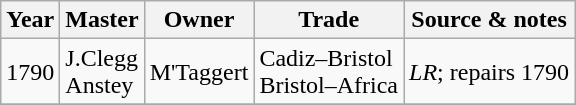<table class=" wikitable">
<tr>
<th>Year</th>
<th>Master</th>
<th>Owner</th>
<th>Trade</th>
<th>Source & notes</th>
</tr>
<tr>
<td>1790</td>
<td>J.Clegg<br>Anstey</td>
<td>M'Taggert</td>
<td>Cadiz–Bristol<br>Bristol–Africa</td>
<td><em>LR</em>; repairs 1790</td>
</tr>
<tr>
</tr>
</table>
